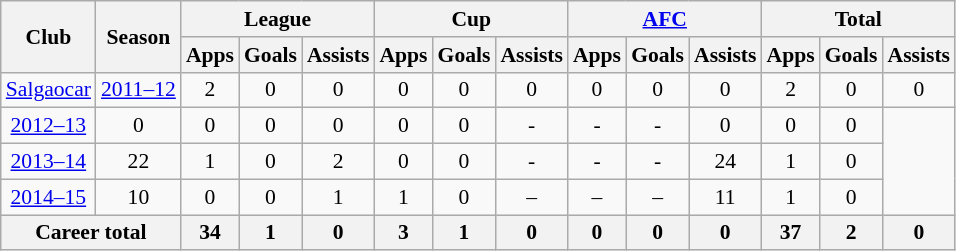<table class="wikitable" style="font-size:90%; text-align:center;">
<tr>
<th rowspan="2">Club</th>
<th rowspan="2">Season</th>
<th colspan="3">League</th>
<th colspan="3">Cup</th>
<th colspan="3"><a href='#'>AFC</a></th>
<th colspan="3">Total</th>
</tr>
<tr>
<th>Apps</th>
<th>Goals</th>
<th>Assists</th>
<th>Apps</th>
<th>Goals</th>
<th>Assists</th>
<th>Apps</th>
<th>Goals</th>
<th>Assists</th>
<th>Apps</th>
<th>Goals</th>
<th>Assists</th>
</tr>
<tr>
<td rowspan="1"><a href='#'>Salgaocar</a></td>
<td><a href='#'>2011–12</a></td>
<td>2</td>
<td>0</td>
<td>0</td>
<td>0</td>
<td>0</td>
<td>0</td>
<td>0</td>
<td>0</td>
<td>0</td>
<td>2</td>
<td>0</td>
<td>0</td>
</tr>
<tr>
<td><a href='#'>2012–13</a></td>
<td>0</td>
<td>0</td>
<td>0</td>
<td>0</td>
<td>0</td>
<td>0</td>
<td>-</td>
<td>-</td>
<td>-</td>
<td>0</td>
<td>0</td>
<td>0</td>
</tr>
<tr>
<td><a href='#'>2013–14</a></td>
<td>22</td>
<td>1</td>
<td>0</td>
<td>2</td>
<td>0</td>
<td>0</td>
<td>-</td>
<td>-</td>
<td>-</td>
<td>24</td>
<td>1</td>
<td>0</td>
</tr>
<tr>
<td><a href='#'>2014–15</a></td>
<td>10</td>
<td>0</td>
<td>0</td>
<td>1</td>
<td>1</td>
<td>0</td>
<td>–</td>
<td>–</td>
<td>–</td>
<td>11</td>
<td>1</td>
<td>0</td>
</tr>
<tr>
<th colspan="2">Career total</th>
<th>34</th>
<th>1</th>
<th>0</th>
<th>3</th>
<th>1</th>
<th>0</th>
<th>0</th>
<th>0</th>
<th>0</th>
<th>37</th>
<th>2</th>
<th>0</th>
</tr>
</table>
